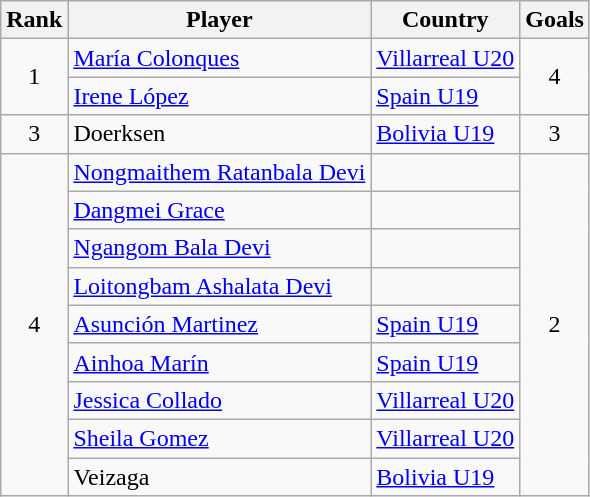<table class="wikitable" style="text-align:center">
<tr>
<th>Rank</th>
<th>Player</th>
<th>Country</th>
<th>Goals</th>
</tr>
<tr>
<td rowspan="2">1</td>
<td align="left"><a href='#'>María Colonques</a></td>
<td align="left"> <a href='#'>Villarreal U20</a></td>
<td rowspan="2">4</td>
</tr>
<tr>
<td align="left"><a href='#'>Irene López</a></td>
<td align="left"> <a href='#'>Spain U19</a></td>
</tr>
<tr>
<td>3</td>
<td align="left">Doerksen</td>
<td align="left"> <a href='#'>Bolivia U19</a></td>
<td>3</td>
</tr>
<tr>
<td rowspan="9">4</td>
<td align="left"><a href='#'>Nongmaithem Ratanbala Devi</a></td>
<td align="left"></td>
<td rowspan="9">2</td>
</tr>
<tr>
<td align="left"><a href='#'>Dangmei Grace</a></td>
<td align="left"></td>
</tr>
<tr>
<td align="left"><a href='#'>Ngangom Bala Devi</a></td>
<td align="left"></td>
</tr>
<tr>
<td align="left"><a href='#'>Loitongbam Ashalata Devi</a></td>
<td align="left"></td>
</tr>
<tr>
<td align="left"><a href='#'>Asunción Martinez</a></td>
<td align="left"> <a href='#'>Spain U19</a></td>
</tr>
<tr>
<td align="left"><a href='#'>Ainhoa Marín</a></td>
<td align="left"> <a href='#'>Spain U19</a></td>
</tr>
<tr>
<td align="left"><a href='#'>Jessica Collado</a></td>
<td align="left"> <a href='#'>Villarreal U20</a></td>
</tr>
<tr>
<td align="left"><a href='#'>Sheila Gomez</a></td>
<td align="left"> <a href='#'>Villarreal U20</a></td>
</tr>
<tr>
<td align="left">Veizaga</td>
<td align="left"> <a href='#'>Bolivia U19</a></td>
</tr>
</table>
